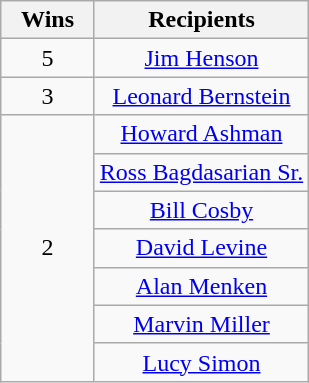<table class="wikitable" style="text-align: center;">
<tr>
<th scope="col" width="55">Wins</th>
<th scope="col" align="center">Recipients</th>
</tr>
<tr>
<td>5</td>
<td><a href='#'>Jim Henson</a></td>
</tr>
<tr>
<td>3</td>
<td><a href='#'>Leonard Bernstein</a></td>
</tr>
<tr>
<td rowspan="7">2</td>
<td><a href='#'>Howard Ashman</a></td>
</tr>
<tr>
<td><a href='#'>Ross Bagdasarian Sr.</a></td>
</tr>
<tr>
<td><a href='#'>Bill Cosby</a></td>
</tr>
<tr>
<td><a href='#'>David Levine</a></td>
</tr>
<tr>
<td><a href='#'>Alan Menken</a></td>
</tr>
<tr>
<td><a href='#'>Marvin Miller</a></td>
</tr>
<tr>
<td><a href='#'>Lucy Simon</a></td>
</tr>
</table>
